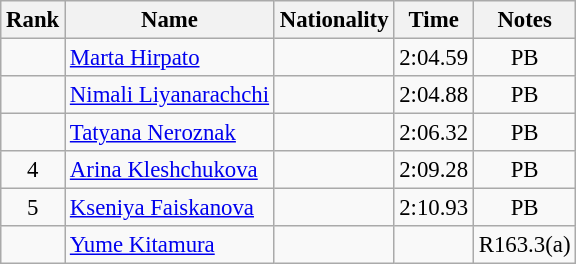<table class="wikitable sortable" style="text-align:center;font-size:95%">
<tr>
<th>Rank</th>
<th>Name</th>
<th>Nationality</th>
<th>Time</th>
<th>Notes</th>
</tr>
<tr>
<td></td>
<td align=left><a href='#'>Marta Hirpato</a></td>
<td align=left></td>
<td>2:04.59</td>
<td>PB</td>
</tr>
<tr>
<td></td>
<td align=left><a href='#'>Nimali Liyanarachchi</a></td>
<td align=left></td>
<td>2:04.88</td>
<td>PB</td>
</tr>
<tr>
<td></td>
<td align=left><a href='#'>Tatyana Neroznak</a></td>
<td align=left></td>
<td>2:06.32</td>
<td>PB</td>
</tr>
<tr>
<td>4</td>
<td align=left><a href='#'>Arina Kleshchukova</a></td>
<td align=left></td>
<td>2:09.28</td>
<td>PB</td>
</tr>
<tr>
<td>5</td>
<td align=left><a href='#'>Kseniya Faiskanova</a></td>
<td align=left></td>
<td>2:10.93</td>
<td>PB</td>
</tr>
<tr>
<td></td>
<td align=left><a href='#'>Yume Kitamura</a></td>
<td align=left></td>
<td></td>
<td>R163.3(a)</td>
</tr>
</table>
